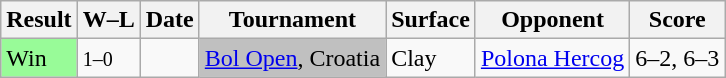<table class=wikitable>
<tr>
<th>Result</th>
<th>W–L</th>
<th>Date</th>
<th>Tournament</th>
<th>Surface</th>
<th>Opponent</th>
<th>Score</th>
</tr>
<tr>
<td style="background:#98fb98;">Win</td>
<td><small>1–0</small></td>
<td><a href='#'></a></td>
<td style="background:silver;"><a href='#'>Bol Open</a>, Croatia</td>
<td>Clay</td>
<td> <a href='#'>Polona Hercog</a></td>
<td>6–2, 6–3</td>
</tr>
</table>
